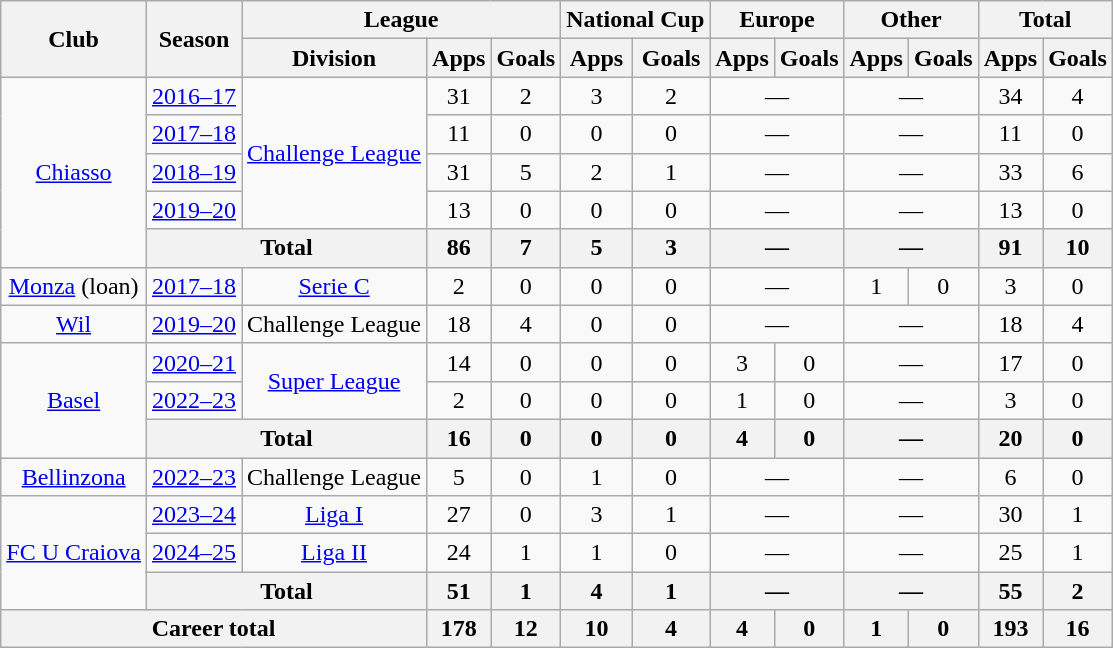<table class="wikitable" style="text-align:center">
<tr>
<th rowspan="2">Club</th>
<th rowspan="2">Season</th>
<th colspan="3">League</th>
<th colspan="2">National Cup</th>
<th colspan="2">Europe</th>
<th colspan="2">Other</th>
<th colspan="2">Total</th>
</tr>
<tr>
<th>Division</th>
<th>Apps</th>
<th>Goals</th>
<th>Apps</th>
<th>Goals</th>
<th>Apps</th>
<th>Goals</th>
<th>Apps</th>
<th>Goals</th>
<th>Apps</th>
<th>Goals</th>
</tr>
<tr>
<td rowspan="5"><a href='#'>Chiasso</a></td>
<td><a href='#'>2016–17</a></td>
<td rowspan="4"><a href='#'>Challenge League</a></td>
<td>31</td>
<td>2</td>
<td>3</td>
<td>2</td>
<td colspan="2">—</td>
<td colspan="2">—</td>
<td>34</td>
<td>4</td>
</tr>
<tr>
<td><a href='#'>2017–18</a></td>
<td>11</td>
<td>0</td>
<td>0</td>
<td>0</td>
<td colspan="2">—</td>
<td colspan="2">—</td>
<td>11</td>
<td>0</td>
</tr>
<tr>
<td><a href='#'>2018–19</a></td>
<td>31</td>
<td>5</td>
<td>2</td>
<td>1</td>
<td colspan="2">—</td>
<td colspan="2">—</td>
<td>33</td>
<td>6</td>
</tr>
<tr>
<td><a href='#'>2019–20</a></td>
<td>13</td>
<td>0</td>
<td>0</td>
<td>0</td>
<td colspan="2">—</td>
<td colspan="2">—</td>
<td>13</td>
<td>0</td>
</tr>
<tr>
<th colspan="2">Total</th>
<th>86</th>
<th>7</th>
<th>5</th>
<th>3</th>
<th colspan="2">—</th>
<th colspan="2">—</th>
<th>91</th>
<th>10</th>
</tr>
<tr>
<td><a href='#'>Monza</a> (loan)</td>
<td><a href='#'>2017–18</a></td>
<td><a href='#'>Serie C</a></td>
<td>2</td>
<td>0</td>
<td>0</td>
<td>0</td>
<td colspan="2">—</td>
<td>1</td>
<td>0</td>
<td>3</td>
<td>0</td>
</tr>
<tr>
<td><a href='#'>Wil</a></td>
<td><a href='#'>2019–20</a></td>
<td>Challenge League</td>
<td>18</td>
<td>4</td>
<td>0</td>
<td>0</td>
<td colspan="2">—</td>
<td colspan="2">—</td>
<td>18</td>
<td>4</td>
</tr>
<tr>
<td rowspan="3"><a href='#'>Basel</a></td>
<td><a href='#'>2020–21</a></td>
<td rowspan="2"><a href='#'>Super League</a></td>
<td>14</td>
<td>0</td>
<td>0</td>
<td>0</td>
<td>3</td>
<td>0</td>
<td colspan="2">—</td>
<td>17</td>
<td>0</td>
</tr>
<tr>
<td><a href='#'>2022–23</a></td>
<td>2</td>
<td>0</td>
<td>0</td>
<td>0</td>
<td>1</td>
<td>0</td>
<td colspan="2">—</td>
<td>3</td>
<td>0</td>
</tr>
<tr>
<th colspan="2">Total</th>
<th>16</th>
<th>0</th>
<th>0</th>
<th>0</th>
<th>4</th>
<th>0</th>
<th colspan="2">—</th>
<th>20</th>
<th>0</th>
</tr>
<tr>
<td><a href='#'>Bellinzona</a></td>
<td><a href='#'>2022–23</a></td>
<td>Challenge League</td>
<td>5</td>
<td>0</td>
<td>1</td>
<td>0</td>
<td colspan="2">—</td>
<td colspan="2">—</td>
<td>6</td>
<td>0</td>
</tr>
<tr>
<td rowspan="3"><a href='#'>FC U Craiova</a></td>
<td><a href='#'>2023–24</a></td>
<td><a href='#'>Liga I</a></td>
<td>27</td>
<td>0</td>
<td>3</td>
<td>1</td>
<td colspan="2">—</td>
<td colspan="2">—</td>
<td>30</td>
<td>1</td>
</tr>
<tr>
<td><a href='#'>2024–25</a></td>
<td><a href='#'>Liga II</a></td>
<td>24</td>
<td>1</td>
<td>1</td>
<td>0</td>
<td colspan="2">—</td>
<td colspan="2">—</td>
<td>25</td>
<td>1</td>
</tr>
<tr>
<th colspan="2">Total</th>
<th>51</th>
<th>1</th>
<th>4</th>
<th>1</th>
<th colspan="2">—</th>
<th colspan="2">—</th>
<th>55</th>
<th>2</th>
</tr>
<tr>
<th colspan="3">Career total</th>
<th>178</th>
<th>12</th>
<th>10</th>
<th>4</th>
<th>4</th>
<th>0</th>
<th>1</th>
<th>0</th>
<th>193</th>
<th>16</th>
</tr>
</table>
